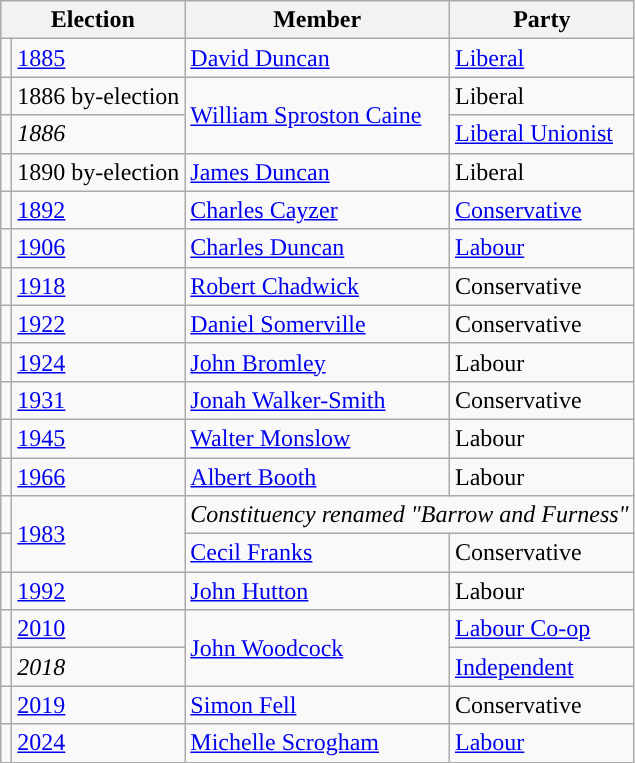<table class="wikitable">
<tr>
<th colspan="2">Election</th>
<th>Member</th>
<th>Party</th>
</tr>
<tr>
<td style="color:inherit;background-color: "></td>
<td><a href='#'>1885</a></td>
<td><a href='#'>David Duncan</a></td>
<td><a href='#'>Liberal</a></td>
</tr>
<tr>
<td style="color:inherit;background-color: "></td>
<td>1886 by-election</td>
<td rowspan="2"><a href='#'>William Sproston Caine</a></td>
<td>Liberal</td>
</tr>
<tr>
<td style="color:inherit;background-color: "></td>
<td><em>1886</em></td>
<td><a href='#'>Liberal Unionist</a></td>
</tr>
<tr>
<td style="color:inherit;background-color: "></td>
<td>1890 by-election</td>
<td><a href='#'>James Duncan</a></td>
<td>Liberal</td>
</tr>
<tr>
<td style="color:inherit;background-color: "></td>
<td><a href='#'>1892</a></td>
<td><a href='#'>Charles Cayzer</a></td>
<td><a href='#'>Conservative</a></td>
</tr>
<tr>
<td style="color:inherit;background-color: "></td>
<td><a href='#'>1906</a></td>
<td><a href='#'>Charles Duncan</a></td>
<td><a href='#'>Labour</a></td>
</tr>
<tr>
<td style="color:inherit;background-color: "></td>
<td><a href='#'>1918</a></td>
<td><a href='#'>Robert Chadwick</a></td>
<td>Conservative</td>
</tr>
<tr>
<td style="color:inherit;background-color: "></td>
<td><a href='#'>1922</a></td>
<td><a href='#'>Daniel Somerville</a></td>
<td>Conservative</td>
</tr>
<tr>
<td style="color:inherit;background-color: "></td>
<td><a href='#'>1924</a></td>
<td><a href='#'>John Bromley</a></td>
<td>Labour</td>
</tr>
<tr>
<td style="color:inherit;background-color: "></td>
<td><a href='#'>1931</a></td>
<td><a href='#'>Jonah Walker-Smith</a></td>
<td>Conservative</td>
</tr>
<tr>
<td style="color:inherit;background-color: "></td>
<td><a href='#'>1945</a></td>
<td><a href='#'>Walter Monslow</a></td>
<td>Labour</td>
</tr>
<tr>
<td style="color:inherit;background-color: "></td>
<td><a href='#'>1966</a></td>
<td><a href='#'>Albert Booth</a></td>
<td>Labour</td>
</tr>
<tr>
<td></td>
<td rowspan="2"><a href='#'>1983</a></td>
<td colspan="2"><em>Constituency renamed "Barrow and Furness"</em></td>
</tr>
<tr>
<td style="color:inherit;background-color: "></td>
<td><a href='#'>Cecil Franks</a></td>
<td>Conservative</td>
</tr>
<tr>
<td style="color:inherit;background-color: "></td>
<td><a href='#'>1992</a></td>
<td><a href='#'>John Hutton</a></td>
<td>Labour</td>
</tr>
<tr>
<td style="color:inherit;background-color: "></td>
<td><a href='#'>2010</a></td>
<td rowspan="2"><a href='#'>John Woodcock</a></td>
<td><a href='#'>Labour Co-op</a></td>
</tr>
<tr>
<td style="color:inherit;background-color: "></td>
<td><em>2018</em></td>
<td><a href='#'>Independent</a></td>
</tr>
<tr>
<td style="color:inherit;background-color: "></td>
<td><a href='#'>2019</a></td>
<td><a href='#'>Simon Fell</a></td>
<td>Conservative</td>
</tr>
<tr>
<td style="color:inherit;background-color: "></td>
<td><a href='#'>2024</a></td>
<td><a href='#'>Michelle Scrogham</a></td>
<td><a href='#'>Labour</a></td>
</tr>
</table>
